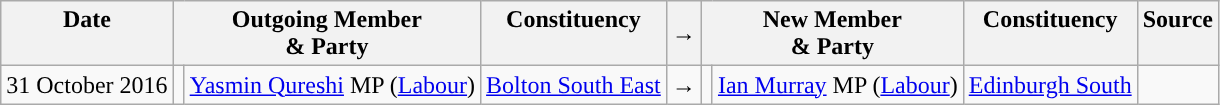<table class="wikitable">
<tr>
<th valign="top">Date</th>
<th colspan="2" valign="top">Outgoing Member<br>& Party</th>
<th valign="top">Constituency</th>
<th>→</th>
<th colspan="2" valign="top">New Member<br>& Party</th>
<th valign="top">Constituency</th>
<th valign="top">Source</th>
</tr>
<tr>
<td>31 October 2016</td>
<td style="color:inherit;background:"></td>
<td><a href='#'>Yasmin Qureshi</a> MP (<a href='#'>Labour</a>)</td>
<td><a href='#'>Bolton South East</a></td>
<td>→</td>
<td style="color:inherit;background:"></td>
<td><a href='#'>Ian Murray</a> MP (<a href='#'>Labour</a>)</td>
<td><a href='#'>Edinburgh South</a></td>
<td></td>
</tr>
</table>
